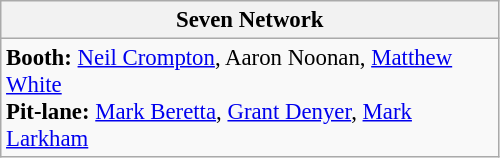<table class="wikitable" style="font-size: 95%;">
<tr>
<th width=325px>Seven Network</th>
</tr>
<tr>
<td><strong>Booth:</strong> <a href='#'>Neil Crompton</a>, Aaron Noonan, <a href='#'>Matthew White</a><br><strong>Pit-lane:</strong> <a href='#'>Mark Beretta</a>, <a href='#'>Grant Denyer</a>, <a href='#'>Mark Larkham</a></td>
</tr>
</table>
